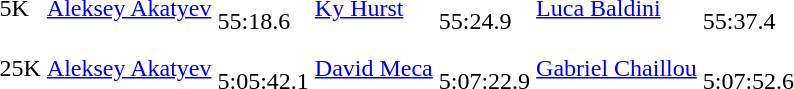<table>
<tr>
<td>5K <br>  </td>
<td><a href='#'>Aleksey Akatyev</a> <small><br>   </small></td>
<td>55:18.6</td>
<td><a href='#'>Ky Hurst</a> <small><br>   </small></td>
<td>55:24.9</td>
<td><a href='#'>Luca Baldini</a> <small><br>   </small></td>
<td>55:37.4</td>
</tr>
<tr>
<td>25K <br>  </td>
<td><a href='#'>Aleksey Akatyev</a> <small><br>   </small></td>
<td>5:05:42.1</td>
<td><a href='#'>David Meca</a> <small><br>   </small></td>
<td>5:07:22.9</td>
<td><a href='#'>Gabriel Chaillou</a> <small><br>   </small></td>
<td>5:07:52.6</td>
</tr>
</table>
